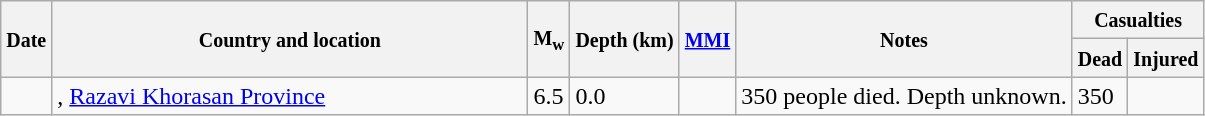<table class="wikitable sortable sort-under" style="border:1px black; margin-left:1em;">
<tr>
<th rowspan="2"><small>Date</small></th>
<th rowspan="2" style="width: 310px"><small>Country and location</small></th>
<th rowspan="2"><small>M<sub>w</sub></small></th>
<th rowspan="2"><small>Depth (km)</small></th>
<th rowspan="2"><small><a href='#'>MMI</a></small></th>
<th rowspan="2" class="unsortable"><small>Notes</small></th>
<th colspan="2"><small>Casualties</small></th>
</tr>
<tr>
<th><small>Dead</small></th>
<th><small>Injured</small></th>
</tr>
<tr>
<td></td>
<td>, <a href='#'>Razavi Khorasan Province</a></td>
<td>6.5</td>
<td>0.0</td>
<td></td>
<td>350 people died. Depth unknown.</td>
<td>350</td>
<td></td>
</tr>
</table>
